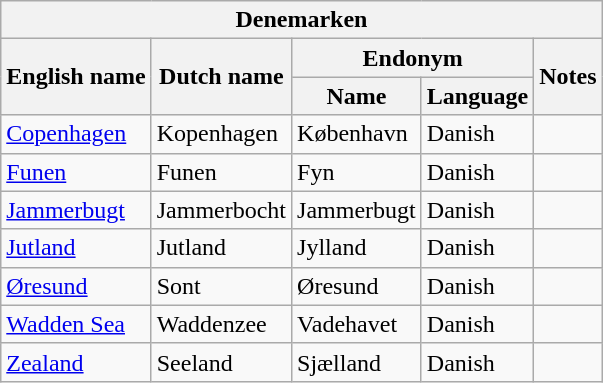<table class="wikitable sortable">
<tr>
<th colspan="5"> Denemarken</th>
</tr>
<tr>
<th rowspan="2">English name</th>
<th rowspan="2">Dutch name</th>
<th colspan="2">Endonym</th>
<th rowspan="2">Notes</th>
</tr>
<tr>
<th>Name</th>
<th>Language</th>
</tr>
<tr>
<td><a href='#'>Copenhagen</a></td>
<td>Kopenhagen</td>
<td>København</td>
<td>Danish</td>
<td></td>
</tr>
<tr>
<td><a href='#'>Funen</a></td>
<td>Funen</td>
<td>Fyn</td>
<td>Danish</td>
<td></td>
</tr>
<tr>
<td><a href='#'>Jammerbugt</a></td>
<td>Jammerbocht</td>
<td>Jammerbugt</td>
<td>Danish</td>
<td></td>
</tr>
<tr>
<td><a href='#'>Jutland</a></td>
<td>Jutland</td>
<td>Jylland</td>
<td>Danish</td>
<td></td>
</tr>
<tr>
<td><a href='#'>Øresund</a></td>
<td>Sont</td>
<td>Øresund</td>
<td>Danish</td>
<td></td>
</tr>
<tr>
<td><a href='#'>Wadden Sea</a></td>
<td>Waddenzee</td>
<td>Vadehavet</td>
<td>Danish</td>
<td></td>
</tr>
<tr>
<td><a href='#'>Zealand</a></td>
<td>Seeland</td>
<td>Sjælland</td>
<td>Danish</td>
<td></td>
</tr>
</table>
